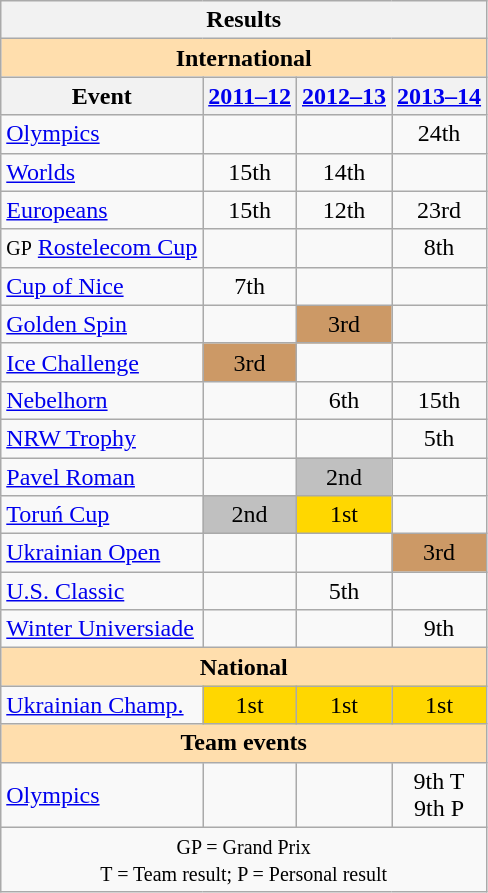<table class="wikitable" style="text-align:center">
<tr>
<th colspan=4 align=center><strong>Results</strong></th>
</tr>
<tr>
<th style="background-color: #ffdead; " colspan=4 align=center><strong>International</strong></th>
</tr>
<tr>
<th>Event</th>
<th><a href='#'>2011–12</a></th>
<th><a href='#'>2012–13</a></th>
<th><a href='#'>2013–14</a></th>
</tr>
<tr>
<td align=left><a href='#'>Olympics</a></td>
<td></td>
<td></td>
<td>24th</td>
</tr>
<tr>
<td align=left><a href='#'>Worlds</a></td>
<td>15th</td>
<td>14th</td>
<td></td>
</tr>
<tr>
<td align=left><a href='#'>Europeans</a></td>
<td>15th</td>
<td>12th</td>
<td>23rd</td>
</tr>
<tr>
<td align=left><small>GP</small> <a href='#'>Rostelecom Cup</a></td>
<td></td>
<td></td>
<td>8th</td>
</tr>
<tr>
<td align=left><a href='#'>Cup of Nice</a></td>
<td>7th</td>
<td></td>
<td></td>
</tr>
<tr>
<td align=left><a href='#'>Golden Spin</a></td>
<td></td>
<td bgcolor=cc9966>3rd</td>
<td></td>
</tr>
<tr>
<td align=left><a href='#'>Ice Challenge</a></td>
<td bgcolor=cc9966>3rd</td>
<td></td>
<td></td>
</tr>
<tr>
<td align=left><a href='#'>Nebelhorn</a></td>
<td></td>
<td>6th</td>
<td>15th</td>
</tr>
<tr>
<td align=left><a href='#'>NRW Trophy</a></td>
<td></td>
<td></td>
<td>5th</td>
</tr>
<tr>
<td align=left><a href='#'>Pavel Roman</a></td>
<td></td>
<td bgcolor=silver>2nd</td>
<td></td>
</tr>
<tr>
<td align=left><a href='#'>Toruń Cup</a></td>
<td bgcolor=silver>2nd</td>
<td bgcolor=gold>1st</td>
<td></td>
</tr>
<tr>
<td align=left><a href='#'>Ukrainian Open</a></td>
<td></td>
<td></td>
<td bgcolor=cc9966>3rd</td>
</tr>
<tr>
<td align=left><a href='#'>U.S. Classic</a></td>
<td></td>
<td>5th</td>
<td></td>
</tr>
<tr>
<td align=left><a href='#'>Winter Universiade</a></td>
<td></td>
<td></td>
<td>9th</td>
</tr>
<tr>
<th style="background-color: #ffdead; " colspan=4 align=center><strong>National</strong></th>
</tr>
<tr>
<td align=left><a href='#'>Ukrainian Champ.</a></td>
<td bgcolor=gold>1st</td>
<td bgcolor=gold>1st</td>
<td bgcolor=gold>1st</td>
</tr>
<tr>
<th style="background-color: #ffdead; " colspan=4 align=center><strong>Team events</strong></th>
</tr>
<tr>
<td align=left><a href='#'>Olympics</a></td>
<td></td>
<td></td>
<td>9th T <br> 9th P</td>
</tr>
<tr>
<td colspan=4 align=center><small> GP = Grand Prix <br> T = Team result; P = Personal result </small></td>
</tr>
</table>
